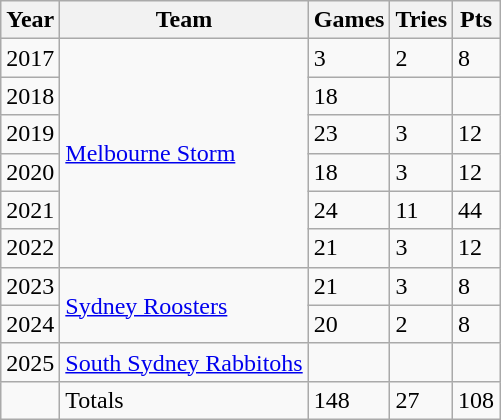<table class="wikitable">
<tr>
<th>Year</th>
<th>Team</th>
<th>Games</th>
<th>Tries</th>
<th>Pts</th>
</tr>
<tr>
<td>2017</td>
<td rowspan="6"> <a href='#'>Melbourne Storm</a></td>
<td>3</td>
<td>2</td>
<td>8</td>
</tr>
<tr>
<td>2018</td>
<td>18</td>
<td></td>
<td></td>
</tr>
<tr>
<td>2019</td>
<td>23</td>
<td>3</td>
<td>12</td>
</tr>
<tr>
<td>2020</td>
<td>18</td>
<td>3</td>
<td>12</td>
</tr>
<tr>
<td>2021</td>
<td>24</td>
<td>11</td>
<td>44</td>
</tr>
<tr>
<td>2022</td>
<td>21</td>
<td>3</td>
<td>12</td>
</tr>
<tr>
<td>2023</td>
<td rowspan="2"> <a href='#'>Sydney Roosters</a></td>
<td>21</td>
<td>3</td>
<td>8</td>
</tr>
<tr>
<td>2024</td>
<td>20</td>
<td>2</td>
<td>8</td>
</tr>
<tr>
<td>2025</td>
<td> <a href='#'>South Sydney Rabbitohs</a></td>
<td></td>
<td></td>
<td></td>
</tr>
<tr>
<td></td>
<td>Totals</td>
<td>148</td>
<td>27</td>
<td>108</td>
</tr>
</table>
